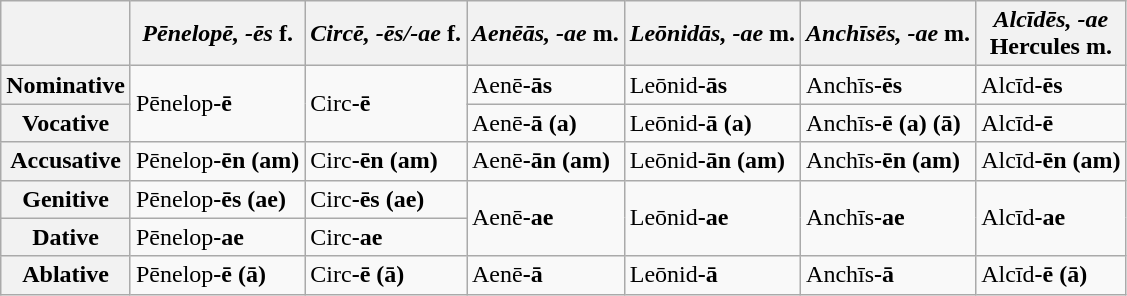<table class="wikitable">
<tr>
<th rowspan="1"></th>
<th><em>Pēnelopē, -ēs</em> f.</th>
<th><em>Circē, -ēs/-ae</em> f.</th>
<th><em>Aenēās, -ae</em> m.</th>
<th><em>Leōnidās, -ae</em> m.</th>
<th><em>Anchīsēs, -ae</em> m.</th>
<th><em>Alcīdēs, -ae</em><br> Hercules m.</th>
</tr>
<tr>
<th>Nominative</th>
<td rowspan="2">Pēnelop<strong>-ē</strong></td>
<td rowspan="2">Circ<strong>-ē</strong></td>
<td>Aenē<strong>-ās</strong></td>
<td>Leōnid<strong>-ās</strong></td>
<td>Anchīs<strong>-ēs</strong></td>
<td>Alcīd<strong>-ēs</strong></td>
</tr>
<tr>
<th>Vocative</th>
<td>Aenē<strong>-ā (a)</strong></td>
<td>Leōnid<strong>-ā (a)</strong></td>
<td>Anchīs<strong>-ē</strong> <strong>(a) (ā)</strong></td>
<td>Alcīd<strong>-ē</strong></td>
</tr>
<tr>
<th>Accusative</th>
<td>Pēnelop<strong>-ēn (am)</strong></td>
<td>Circ<strong>-ēn (am)</strong></td>
<td>Aenē<strong>-ān (am)</strong></td>
<td>Leōnid<strong>-ān (am)</strong></td>
<td>Anchīs<strong>-ēn (am)</strong></td>
<td>Alcīd<strong>-ēn (am)</strong></td>
</tr>
<tr>
<th>Genitive</th>
<td>Pēnelop<strong>-ēs (ae)</strong></td>
<td>Circ<strong>-ēs (ae)</strong></td>
<td rowspan="2">Aenē<strong>-ae</strong></td>
<td rowspan="2">Leōnid<strong>-ae</strong></td>
<td rowspan="2">Anchīs<strong>-ae</strong></td>
<td rowspan="2">Alcīd<strong>-ae</strong></td>
</tr>
<tr>
<th>Dative</th>
<td>Pēnelop<strong>-ae</strong></td>
<td>Circ<strong>-ae</strong></td>
</tr>
<tr>
<th>Ablative</th>
<td>Pēnelop<strong>-ē</strong> <strong>(ā)</strong></td>
<td>Circ<strong>-ē</strong> <strong>(ā)</strong></td>
<td>Aenē<strong>-ā</strong></td>
<td>Leōnid<strong>-ā</strong></td>
<td>Anchīs<strong>-ā</strong></td>
<td>Alcīd<strong>-ē</strong> <strong>(ā)</strong></td>
</tr>
</table>
